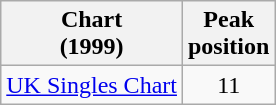<table class = "wikitable sortable">
<tr>
<th>Chart<br>(1999)</th>
<th>Peak<br>position</th>
</tr>
<tr>
<td><a href='#'>UK Singles Chart</a></td>
<td align="center">11</td>
</tr>
</table>
